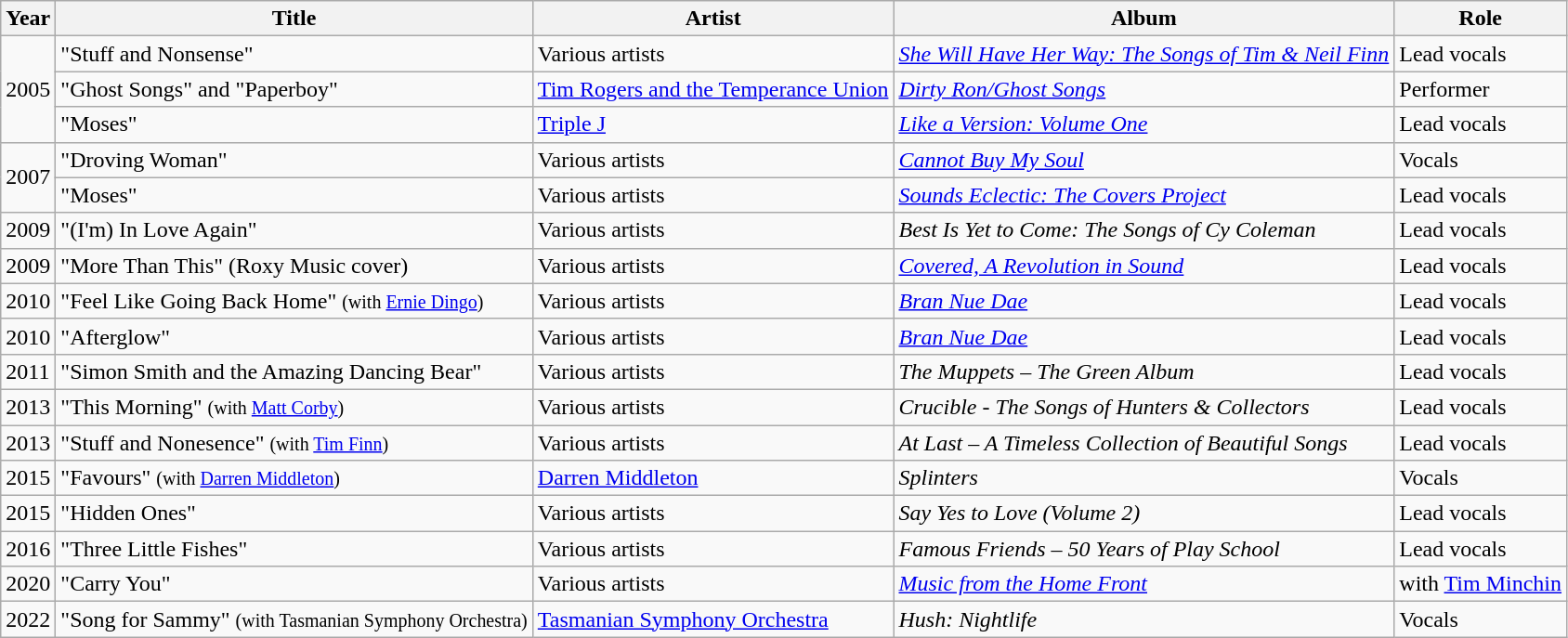<table class="wikitable">
<tr>
<th>Year</th>
<th>Title</th>
<th>Artist</th>
<th>Album</th>
<th>Role</th>
</tr>
<tr>
<td rowspan="3">2005</td>
<td>"Stuff and Nonsense"</td>
<td>Various artists</td>
<td><em><a href='#'>She Will Have Her Way: The Songs of Tim & Neil Finn</a></em></td>
<td>Lead vocals</td>
</tr>
<tr>
<td>"Ghost Songs" and "Paperboy"</td>
<td><a href='#'>Tim Rogers and the Temperance Union</a></td>
<td><em><a href='#'>Dirty Ron/Ghost Songs</a></em></td>
<td>Performer</td>
</tr>
<tr>
<td>"Moses"</td>
<td><a href='#'>Triple J</a></td>
<td><em><a href='#'>Like a Version: Volume One</a></em></td>
<td>Lead vocals</td>
</tr>
<tr>
<td rowspan="2">2007</td>
<td>"Droving Woman"</td>
<td>Various artists</td>
<td><em><a href='#'>Cannot Buy My Soul</a></em></td>
<td>Vocals</td>
</tr>
<tr>
<td>"Moses"</td>
<td>Various artists</td>
<td><em><a href='#'>Sounds Eclectic: The Covers Project</a></em></td>
<td>Lead vocals</td>
</tr>
<tr>
<td>2009</td>
<td>"(I'm) In Love Again"</td>
<td>Various artists</td>
<td><em>Best Is Yet to Come: The Songs of Cy Coleman</em></td>
<td>Lead vocals</td>
</tr>
<tr>
<td>2009</td>
<td>"More Than This" (Roxy Music cover)</td>
<td>Various artists</td>
<td><em><a href='#'>Covered, A Revolution in Sound</a></em></td>
<td>Lead vocals</td>
</tr>
<tr>
<td>2010</td>
<td>"Feel Like Going Back Home" <small> (with <a href='#'>Ernie Dingo</a>)</small></td>
<td>Various artists</td>
<td><em><a href='#'>Bran Nue Dae</a></em></td>
<td>Lead vocals</td>
</tr>
<tr>
<td>2010</td>
<td>"Afterglow"</td>
<td>Various artists</td>
<td><em><a href='#'>Bran Nue Dae</a></em></td>
<td>Lead vocals</td>
</tr>
<tr>
<td>2011</td>
<td>"Simon Smith and the Amazing Dancing Bear"</td>
<td>Various artists</td>
<td><em>The Muppets – The Green Album</em></td>
<td>Lead vocals</td>
</tr>
<tr>
<td>2013</td>
<td>"This Morning" <small> (with <a href='#'>Matt Corby</a>)</small></td>
<td>Various artists</td>
<td><em>Crucible - The Songs of Hunters & Collectors </em></td>
<td>Lead vocals </td>
</tr>
<tr>
<td>2013</td>
<td>"Stuff and Nonesence" <small> (with <a href='#'>Tim Finn</a>)</small></td>
<td>Various artists</td>
<td><em>At Last – A Timeless Collection of Beautiful Songs</em></td>
<td>Lead vocals </td>
</tr>
<tr>
<td>2015</td>
<td>"Favours" <small> (with <a href='#'>Darren Middleton</a>)</small></td>
<td><a href='#'>Darren Middleton</a></td>
<td><em>Splinters</em></td>
<td>Vocals</td>
</tr>
<tr>
<td>2015</td>
<td>"Hidden Ones"</td>
<td>Various artists</td>
<td><em>Say Yes to Love (Volume 2)</em></td>
<td>Lead vocals </td>
</tr>
<tr>
<td>2016</td>
<td>"Three Little Fishes"</td>
<td>Various artists</td>
<td><em>Famous Friends – 50 Years of Play School</em></td>
<td>Lead vocals </td>
</tr>
<tr>
<td>2020</td>
<td>"Carry You"</td>
<td>Various artists</td>
<td><em><a href='#'>Music from the Home Front</a></em></td>
<td>with <a href='#'>Tim Minchin</a></td>
</tr>
<tr>
<td>2022</td>
<td>"Song for Sammy" <small> (with Tasmanian Symphony Orchestra)</small></td>
<td><a href='#'>Tasmanian Symphony Orchestra</a></td>
<td><em>Hush: Nightlife</em></td>
<td>Vocals</td>
</tr>
</table>
